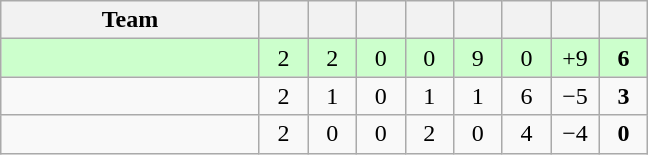<table class=wikitable style="text-align:center">
<tr>
<th width=165>Team</th>
<th width=25></th>
<th width=25></th>
<th width=25></th>
<th width=25></th>
<th width=25></th>
<th width=25></th>
<th width=25></th>
<th width=25></th>
</tr>
<tr style="background:#ccffcc">
<td style="text-align:left"></td>
<td>2</td>
<td>2</td>
<td>0</td>
<td>0</td>
<td>9</td>
<td>0</td>
<td>+9</td>
<td><strong>6</strong></td>
</tr>
<tr>
<td style="text-align:left"></td>
<td>2</td>
<td>1</td>
<td>0</td>
<td>1</td>
<td>1</td>
<td>6</td>
<td>−5</td>
<td><strong>3</strong></td>
</tr>
<tr>
<td style="text-align:left"></td>
<td>2</td>
<td>0</td>
<td>0</td>
<td>2</td>
<td>0</td>
<td>4</td>
<td>−4</td>
<td><strong>0</strong></td>
</tr>
</table>
